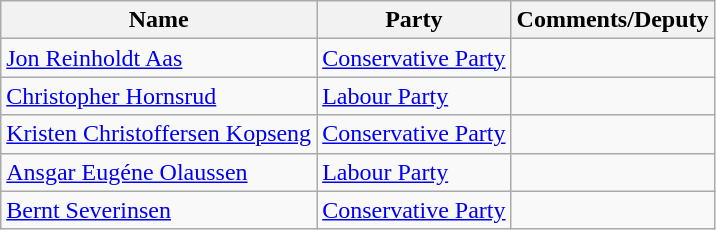<table class="wikitable">
<tr>
<th>Name</th>
<th>Party</th>
<th>Comments/Deputy</th>
</tr>
<tr>
<td><a href='#'>Jon Reinholdt Aas</a></td>
<td><a href='#'>Conservative Party</a></td>
<td></td>
</tr>
<tr>
<td><a href='#'>Christopher Hornsrud</a></td>
<td><a href='#'>Labour Party</a></td>
<td></td>
</tr>
<tr>
<td><a href='#'>Kristen Christoffersen Kopseng</a></td>
<td><a href='#'>Conservative Party</a></td>
<td></td>
</tr>
<tr>
<td><a href='#'>Ansgar Eugéne Olaussen</a></td>
<td><a href='#'>Labour Party</a></td>
<td></td>
</tr>
<tr>
<td><a href='#'>Bernt Severinsen</a></td>
<td><a href='#'>Conservative Party</a></td>
<td></td>
</tr>
</table>
